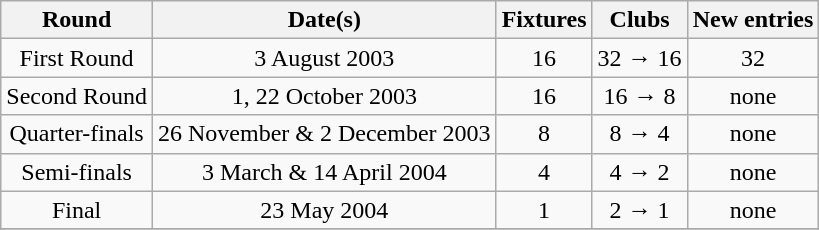<table class="wikitable" style="text-align:center">
<tr>
<th>Round</th>
<th>Date(s)</th>
<th>Fixtures</th>
<th>Clubs</th>
<th>New entries</th>
</tr>
<tr>
<td>First Round</td>
<td>3 August 2003</td>
<td>16</td>
<td>32 → 16</td>
<td>32</td>
</tr>
<tr>
<td>Second Round</td>
<td>1, 22 October 2003</td>
<td>16</td>
<td>16 → 8</td>
<td>none</td>
</tr>
<tr>
<td>Quarter-finals</td>
<td>26 November & 2 December 2003</td>
<td>8</td>
<td>8 → 4</td>
<td>none</td>
</tr>
<tr>
<td>Semi-finals</td>
<td>3 March & 14 April 2004</td>
<td>4</td>
<td>4 → 2</td>
<td>none</td>
</tr>
<tr>
<td>Final</td>
<td>23 May 2004</td>
<td>1</td>
<td>2 → 1</td>
<td>none</td>
</tr>
<tr>
</tr>
</table>
